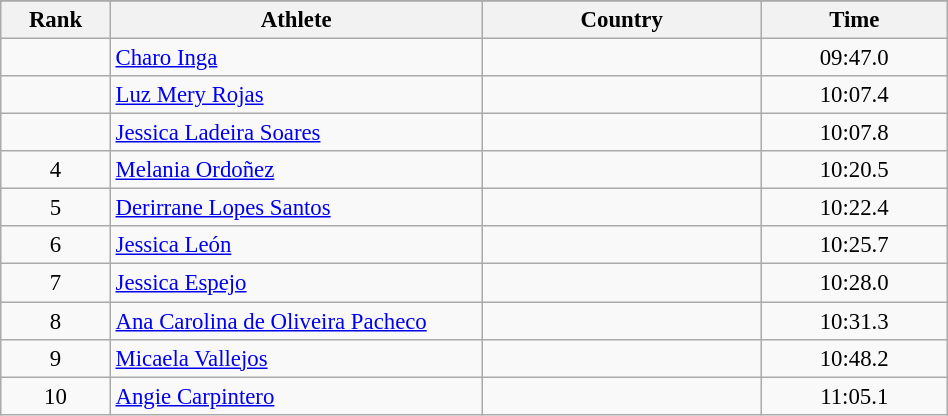<table class="wikitable sortable" style=" text-align:center; font-size:95%;" width="50%">
<tr>
</tr>
<tr>
<th width=5%>Rank</th>
<th width=20%>Athlete</th>
<th width=15%>Country</th>
<th width=10%>Time</th>
</tr>
<tr>
<td align=center></td>
<td align=left><a href='#'>Charo Inga</a></td>
<td align=left></td>
<td>09:47.0</td>
</tr>
<tr>
<td align=center></td>
<td align=left><a href='#'>Luz Mery Rojas</a></td>
<td align=left></td>
<td>10:07.4</td>
</tr>
<tr>
<td align=center></td>
<td align=left><a href='#'>Jessica Ladeira Soares</a></td>
<td align=left></td>
<td>10:07.8</td>
</tr>
<tr>
<td align=center>4</td>
<td align=left><a href='#'>Melania Ordoñez</a></td>
<td align=left></td>
<td>10:20.5</td>
</tr>
<tr>
<td align=center>5</td>
<td align=left><a href='#'>Derirrane Lopes Santos</a></td>
<td align=left></td>
<td>10:22.4</td>
</tr>
<tr>
<td align=center>6</td>
<td align=left><a href='#'>Jessica León</a></td>
<td align=left></td>
<td>10:25.7</td>
</tr>
<tr>
<td align=center>7</td>
<td align=left><a href='#'>Jessica Espejo</a></td>
<td align=left></td>
<td>10:28.0</td>
</tr>
<tr>
<td align=center>8</td>
<td align=left><a href='#'>Ana Carolina de Oliveira Pacheco</a></td>
<td align=left></td>
<td>10:31.3</td>
</tr>
<tr>
<td align=center>9</td>
<td align=left><a href='#'>Micaela Vallejos</a></td>
<td align=left></td>
<td>10:48.2</td>
</tr>
<tr>
<td align=center>10</td>
<td align=left><a href='#'>Angie Carpintero</a></td>
<td align=left></td>
<td>11:05.1</td>
</tr>
</table>
